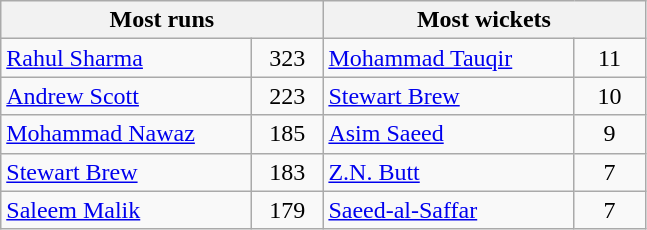<table class="wikitable">
<tr>
<th colspan="2" align="center">Most runs</th>
<th colspan="2" align="center">Most wickets</th>
</tr>
<tr>
<td width=160> <a href='#'>Rahul Sharma</a></td>
<td width=40 align=center>323</td>
<td width=160> <a href='#'>Mohammad Tauqir</a></td>
<td width=40 align=center>11</td>
</tr>
<tr>
<td> <a href='#'>Andrew Scott</a></td>
<td align=center>223</td>
<td> <a href='#'>Stewart Brew</a></td>
<td align=center>10</td>
</tr>
<tr>
<td> <a href='#'>Mohammad Nawaz</a></td>
<td align=center>185</td>
<td> <a href='#'>Asim Saeed</a></td>
<td align=center>9</td>
</tr>
<tr>
<td> <a href='#'>Stewart Brew</a></td>
<td align=center>183</td>
<td> <a href='#'>Z.N. Butt</a></td>
<td align=center>7</td>
</tr>
<tr>
<td> <a href='#'>Saleem Malik</a></td>
<td align=center>179</td>
<td> <a href='#'>Saeed-al-Saffar</a></td>
<td align=center>7</td>
</tr>
</table>
